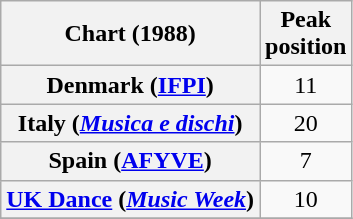<table class="wikitable sortable plainrowheaders" style="text-align:center">
<tr>
<th scope="col">Chart (1988)</th>
<th scope="col">Peak<br>position</th>
</tr>
<tr>
<th scope="row">Denmark (<a href='#'>IFPI</a>)</th>
<td>11</td>
</tr>
<tr>
<th scope="row">Italy (<em><a href='#'>Musica e dischi</a></em>)</th>
<td>20</td>
</tr>
<tr>
<th scope="row">Spain (<a href='#'>AFYVE</a>)</th>
<td>7</td>
</tr>
<tr>
<th scope="row"><a href='#'>UK Dance</a> (<em><a href='#'>Music Week</a></em>)</th>
<td>10</td>
</tr>
<tr>
</tr>
</table>
